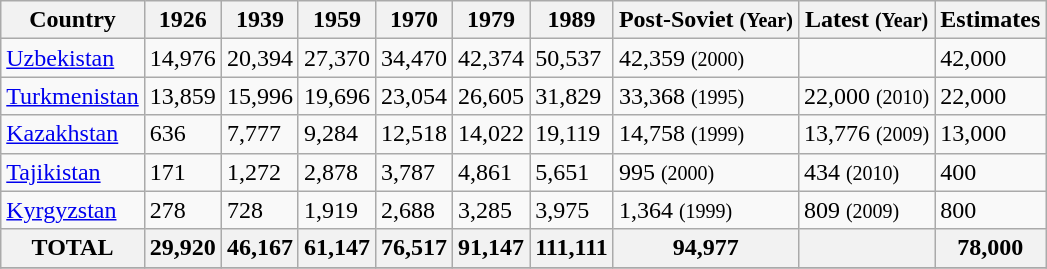<table class="wikitable">
<tr>
<th>Country</th>
<th>1926</th>
<th>1939</th>
<th>1959</th>
<th>1970</th>
<th>1979</th>
<th>1989</th>
<th>Post-Soviet <small>(Year)</small></th>
<th>Latest <small>(Year)</small></th>
<th>Estimates</th>
</tr>
<tr>
<td><a href='#'>Uzbekistan</a></td>
<td>14,976</td>
<td>20,394</td>
<td>27,370</td>
<td>34,470</td>
<td>42,374</td>
<td>50,537</td>
<td>42,359 <small>(2000)</small></td>
<td></td>
<td>42,000</td>
</tr>
<tr>
<td><a href='#'>Turkmenistan</a></td>
<td>13,859</td>
<td>15,996</td>
<td>19,696</td>
<td>23,054</td>
<td>26,605</td>
<td>31,829</td>
<td>33,368 <small>(1995)</small></td>
<td>22,000 <small>(2010)</small></td>
<td>22,000</td>
</tr>
<tr>
<td><a href='#'>Kazakhstan</a></td>
<td>636</td>
<td>7,777</td>
<td>9,284</td>
<td>12,518</td>
<td>14,022</td>
<td>19,119</td>
<td>14,758 <small>(1999)</small></td>
<td>13,776 <small>(2009)</small></td>
<td>13,000</td>
</tr>
<tr>
<td><a href='#'>Tajikistan</a></td>
<td>171</td>
<td>1,272</td>
<td>2,878</td>
<td>3,787</td>
<td>4,861</td>
<td>5,651</td>
<td>995 <small>(2000)</small></td>
<td>434 <small>(2010)</small></td>
<td>400</td>
</tr>
<tr>
<td><a href='#'>Kyrgyzstan</a></td>
<td>278</td>
<td>728</td>
<td>1,919</td>
<td>2,688</td>
<td>3,285</td>
<td>3,975</td>
<td>1,364 <small>(1999)</small></td>
<td>809 <small>(2009)</small></td>
<td>800</td>
</tr>
<tr>
<th>TOTAL</th>
<th>29,920</th>
<th>46,167</th>
<th>61,147</th>
<th>76,517</th>
<th>91,147</th>
<th>111,111</th>
<th>94,977</th>
<th></th>
<th>78,000</th>
</tr>
<tr>
</tr>
</table>
